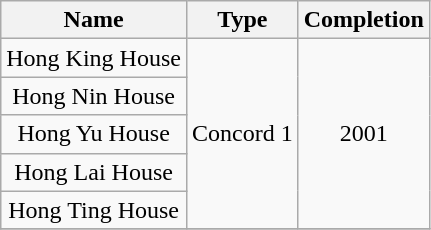<table class="wikitable" style="text-align: center">
<tr>
<th>Name</th>
<th>Type</th>
<th>Completion</th>
</tr>
<tr>
<td>Hong King House</td>
<td rowspan="5">Concord 1</td>
<td rowspan="5">2001</td>
</tr>
<tr>
<td>Hong Nin House</td>
</tr>
<tr>
<td>Hong Yu House</td>
</tr>
<tr>
<td>Hong Lai House</td>
</tr>
<tr>
<td>Hong Ting House</td>
</tr>
<tr>
</tr>
</table>
